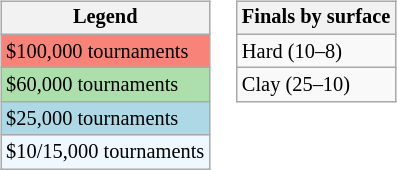<table>
<tr valign=top>
<td><br><table class=wikitable style="font-size:85%">
<tr>
<th>Legend</th>
</tr>
<tr style="background:#f88379;">
<td>$100,000 tournaments</td>
</tr>
<tr style="background:#addfad;">
<td>$60,000 tournaments</td>
</tr>
<tr style="background:lightblue;">
<td>$25,000 tournaments</td>
</tr>
<tr style="background:#f0f8ff;">
<td>$10/15,000 tournaments</td>
</tr>
</table>
</td>
<td><br><table class=wikitable style="font-size:85%">
<tr>
<th>Finals by surface</th>
</tr>
<tr>
<td>Hard (10–8)</td>
</tr>
<tr>
<td>Clay (25–10)</td>
</tr>
</table>
</td>
</tr>
</table>
